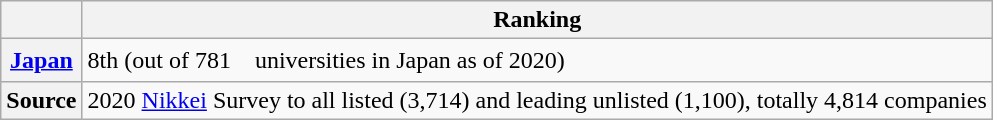<table class="wikitable">
<tr>
<th></th>
<th>Ranking</th>
</tr>
<tr>
<th><a href='#'>Japan</a></th>
<td>8th (out of 781　universities in Japan as of 2020)</td>
</tr>
<tr>
<th>Source</th>
<td>2020 <a href='#'>Nikkei</a> Survey to all listed (3,714) and leading unlisted (1,100), totally 4,814 companies</td>
</tr>
</table>
